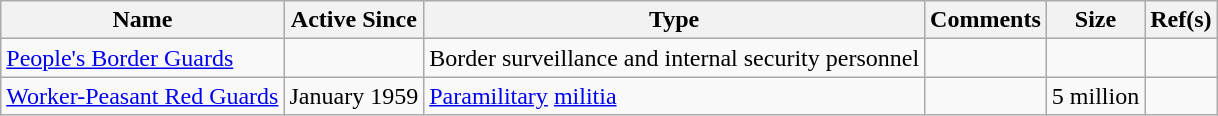<table class="wikitable plainrowheaders">
<tr>
<th scope="col">Name</th>
<th scope="col">Active Since</th>
<th scope="col">Type</th>
<th scope="col">Comments</th>
<th scope="col">Size</th>
<th scope="col">Ref(s)</th>
</tr>
<tr>
<td><a href='#'>People's Border Guards</a></td>
<td></td>
<td>Border surveillance and internal security personnel</td>
<td></td>
<td></td>
<td></td>
</tr>
<tr>
<td><a href='#'>Worker-Peasant Red Guards</a></td>
<td>January 1959</td>
<td><a href='#'>Paramilitary</a> <a href='#'>militia</a></td>
<td></td>
<td>5 million</td>
<td></td>
</tr>
</table>
